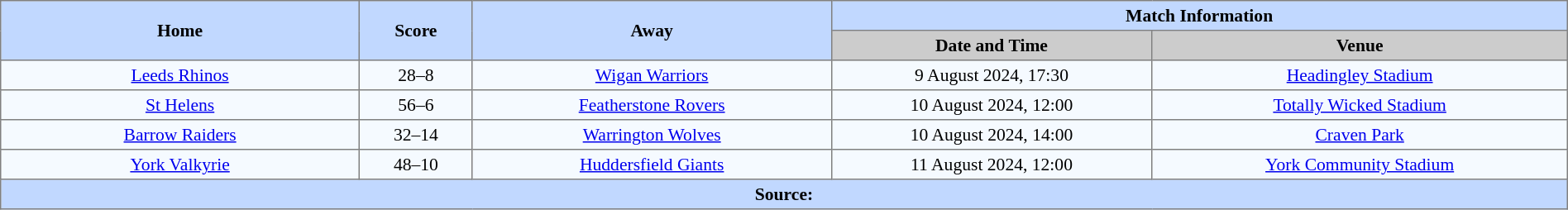<table border=1 style="border-collapse:collapse; font-size:90%; text-align:center;" cellpadding=3 cellspacing=0 width=100%>
<tr bgcolor=#C1D8FF>
<th scope="col" rowspan=2 width=19%>Home</th>
<th scope="col" rowspan=2 width=6%>Score</th>
<th scope="col" rowspan=2 width=19%>Away</th>
<th colspan=6>Match Information</th>
</tr>
<tr bgcolor=#CCCCCC>
<th scope="col" width=17%>Date and Time</th>
<th scope="col" width=22%>Venue</th>
</tr>
<tr bgcolor=#F5FAFF>
<td> <a href='#'>Leeds Rhinos</a></td>
<td>28–8</td>
<td> <a href='#'>Wigan Warriors</a></td>
<td>9 August 2024, 17:30</td>
<td><a href='#'>Headingley Stadium</a></td>
</tr>
<tr bgcolor=#F5FAFF>
<td> <a href='#'>St Helens</a></td>
<td>56–6</td>
<td> <a href='#'>Featherstone Rovers</a></td>
<td>10 August 2024, 12:00</td>
<td><a href='#'>Totally Wicked Stadium</a></td>
</tr>
<tr bgcolor=#F5FAFF>
<td> <a href='#'>Barrow Raiders</a></td>
<td>32–14</td>
<td> <a href='#'>Warrington Wolves</a></td>
<td>10 August 2024, 14:00</td>
<td><a href='#'>Craven Park</a></td>
</tr>
<tr bgcolor=#F5FAFF>
<td> <a href='#'>York Valkyrie</a></td>
<td>48–10</td>
<td> <a href='#'>Huddersfield Giants</a></td>
<td>11 August 2024, 12:00</td>
<td><a href='#'>York Community Stadium</a></td>
</tr>
<tr style="background:#c1d8ff;">
<th colspan=7>Source:</th>
</tr>
</table>
